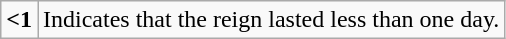<table class="wikitable">
<tr>
<td><strong><1</strong></td>
<td>Indicates that the reign lasted less than one day.</td>
</tr>
</table>
